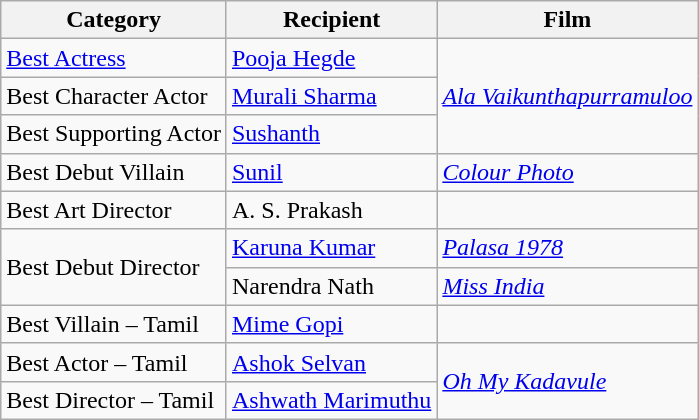<table class="wikitable">
<tr>
<th>Category</th>
<th>Recipient</th>
<th>Film</th>
</tr>
<tr>
<td><a href='#'>Best Actress</a></td>
<td><a href='#'>Pooja Hegde</a></td>
<td rowspan="3"><em><a href='#'>Ala Vaikunthapurramuloo</a></em></td>
</tr>
<tr>
<td>Best Character Actor</td>
<td><a href='#'>Murali Sharma</a></td>
</tr>
<tr>
<td>Best Supporting Actor</td>
<td><a href='#'>Sushanth</a></td>
</tr>
<tr>
<td>Best Debut Villain</td>
<td><a href='#'>Sunil</a></td>
<td><em><a href='#'>Colour Photo</a></em></td>
</tr>
<tr>
<td>Best Art Director</td>
<td>A. S. Prakash</td>
<td></td>
</tr>
<tr>
<td rowspan="2">Best Debut Director</td>
<td><a href='#'>Karuna Kumar</a></td>
<td><em><a href='#'>Palasa 1978</a></em></td>
</tr>
<tr>
<td>Narendra Nath</td>
<td><a href='#'><em>Miss India</em></a></td>
</tr>
<tr>
<td>Best Villain – Tamil</td>
<td><a href='#'>Mime Gopi</a></td>
<td></td>
</tr>
<tr>
<td>Best Actor – Tamil</td>
<td><a href='#'>Ashok Selvan</a></td>
<td rowspan="2"><em><a href='#'>Oh My Kadavule</a></em></td>
</tr>
<tr>
<td>Best Director – Tamil</td>
<td><a href='#'>Ashwath Marimuthu</a></td>
</tr>
</table>
